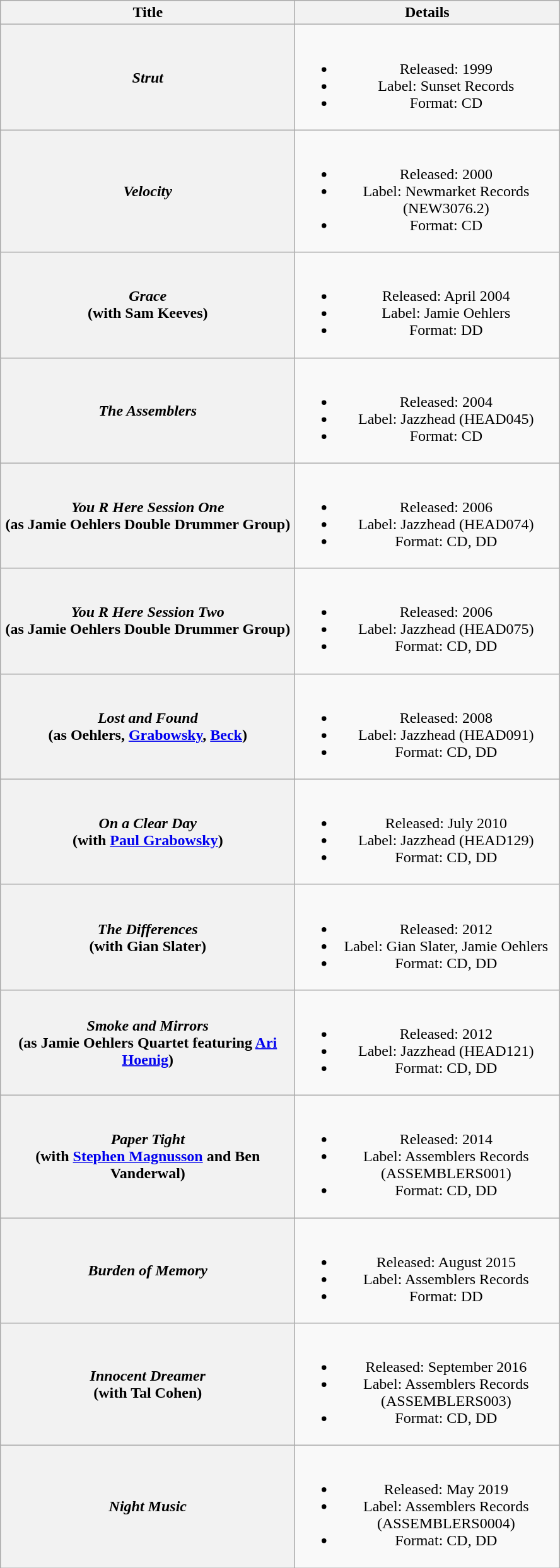<table class="wikitable plainrowheaders" style="text-align:center;" border="1">
<tr>
<th scope="col" style="width:19em;">Title</th>
<th scope="col" style="width:17em;">Details</th>
</tr>
<tr>
<th scope="row"><em>Strut</em></th>
<td><br><ul><li>Released: 1999</li><li>Label: Sunset Records</li><li>Format: CD</li></ul></td>
</tr>
<tr>
<th scope="row"><em>Velocity</em></th>
<td><br><ul><li>Released: 2000</li><li>Label: Newmarket Records (NEW3076.2)</li><li>Format: CD</li></ul></td>
</tr>
<tr>
<th scope="row"><em>Grace</em> <br> (with Sam Keeves)</th>
<td><br><ul><li>Released: April 2004</li><li>Label: Jamie Oehlers</li><li>Format: DD</li></ul></td>
</tr>
<tr>
<th scope="row"><em>The Assemblers</em></th>
<td><br><ul><li>Released: 2004</li><li>Label: Jazzhead (HEAD045)</li><li>Format: CD</li></ul></td>
</tr>
<tr>
<th scope="row"><em>You R Here Session One</em> <br> (as Jamie Oehlers Double Drummer Group)</th>
<td><br><ul><li>Released: 2006</li><li>Label: Jazzhead (HEAD074)</li><li>Format: CD, DD</li></ul></td>
</tr>
<tr>
<th scope="row"><em>You R Here Session Two</em> <br> (as Jamie Oehlers Double Drummer Group)</th>
<td><br><ul><li>Released: 2006</li><li>Label: Jazzhead (HEAD075)</li><li>Format: CD, DD</li></ul></td>
</tr>
<tr>
<th scope="row"><em>Lost and Found</em> <br> (as Oehlers, <a href='#'>Grabowsky</a>, <a href='#'>Beck</a>)</th>
<td><br><ul><li>Released: 2008</li><li>Label: Jazzhead (HEAD091)</li><li>Format: CD, DD</li></ul></td>
</tr>
<tr>
<th scope="row"><em>On a Clear Day</em> <br> (with <a href='#'>Paul Grabowsky</a>)</th>
<td><br><ul><li>Released: July 2010</li><li>Label: Jazzhead (HEAD129)</li><li>Format: CD, DD</li></ul></td>
</tr>
<tr>
<th scope="row"><em>The Differences</em> <br> (with Gian Slater)</th>
<td><br><ul><li>Released: 2012</li><li>Label: Gian Slater, Jamie Oehlers</li><li>Format: CD, DD</li></ul></td>
</tr>
<tr>
<th scope="row"><em>Smoke and Mirrors</em> <br> (as Jamie Oehlers Quartet featuring <a href='#'>Ari Hoenig</a>)</th>
<td><br><ul><li>Released: 2012</li><li>Label: Jazzhead (HEAD121)</li><li>Format: CD, DD</li></ul></td>
</tr>
<tr>
<th scope="row"><em>Paper Tight</em> <br> (with <a href='#'>Stephen Magnusson</a> and Ben Vanderwal)</th>
<td><br><ul><li>Released: 2014</li><li>Label: Assemblers Records (ASSEMBLERS001)</li><li>Format: CD, DD</li></ul></td>
</tr>
<tr>
<th scope="row"><em>Burden of Memory</em></th>
<td><br><ul><li>Released: August 2015</li><li>Label: Assemblers Records</li><li>Format: DD</li></ul></td>
</tr>
<tr>
<th scope="row"><em>Innocent Dreamer</em> <br> (with Tal Cohen)</th>
<td><br><ul><li>Released: September 2016</li><li>Label: Assemblers Records (ASSEMBLERS003)</li><li>Format: CD, DD</li></ul></td>
</tr>
<tr>
<th scope="row"><em>Night Music</em></th>
<td><br><ul><li>Released: May 2019</li><li>Label: Assemblers Records (ASSEMBLERS0004)</li><li>Format: CD, DD</li></ul></td>
</tr>
</table>
